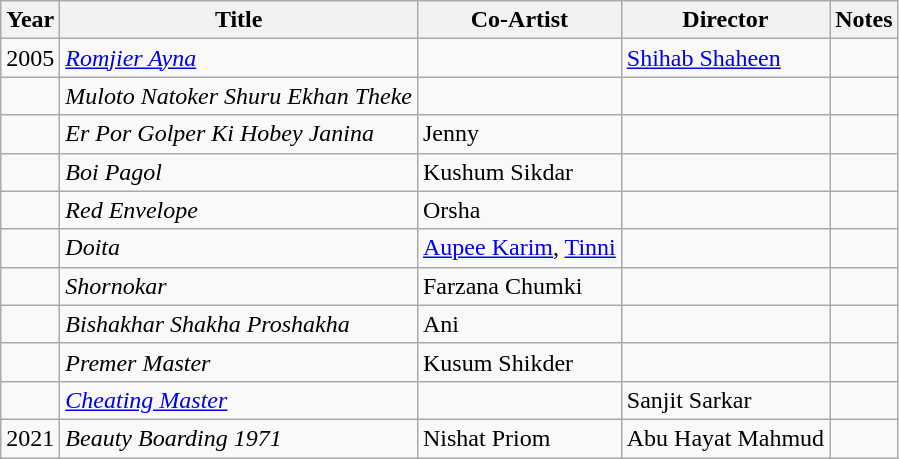<table class="wikitable sortable">
<tr>
<th>Year</th>
<th>Title</th>
<th>Co-Artist</th>
<th>Director</th>
<th class="unsortable">Notes</th>
</tr>
<tr>
<td>2005</td>
<td><em><a href='#'>Romjier Ayna</a></em></td>
<td></td>
<td><a href='#'>Shihab Shaheen</a></td>
<td></td>
</tr>
<tr>
<td></td>
<td><em>Muloto Natoker Shuru Ekhan Theke</em></td>
<td></td>
<td></td>
<td></td>
</tr>
<tr>
<td></td>
<td><em>Er Por Golper Ki Hobey Janina</em></td>
<td>Jenny</td>
<td></td>
<td></td>
</tr>
<tr>
<td></td>
<td><em>Boi Pagol</em></td>
<td>Kushum Sikdar</td>
<td></td>
<td></td>
</tr>
<tr>
<td></td>
<td><em>Red Envelope</em></td>
<td>Orsha</td>
<td></td>
<td></td>
</tr>
<tr>
<td></td>
<td><em>Doita</em></td>
<td><a href='#'>Aupee Karim</a>, <a href='#'>Tinni</a></td>
<td></td>
<td></td>
</tr>
<tr>
<td></td>
<td><em>Shornokar</em></td>
<td>Farzana Chumki</td>
<td></td>
<td></td>
</tr>
<tr>
<td></td>
<td><em>Bishakhar Shakha Proshakha</em></td>
<td>Ani</td>
<td></td>
<td></td>
</tr>
<tr>
<td></td>
<td><em>Premer Master</em></td>
<td>Kusum Shikder</td>
<td></td>
<td></td>
</tr>
<tr>
<td></td>
<td><em><a href='#'>Cheating Master</a></em></td>
<td></td>
<td>Sanjit Sarkar</td>
<td></td>
</tr>
<tr>
<td>2021</td>
<td><em>Beauty Boarding 1971</em></td>
<td>Nishat Priom</td>
<td>Abu Hayat Mahmud</td>
<td></td>
</tr>
</table>
